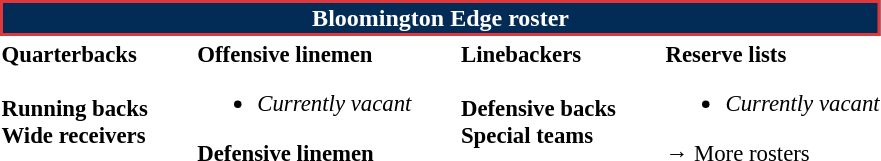<table class="toccolours" style="text-align: left;">
<tr>
<th colspan="7" style="text-align:center; color:white; background-color:#022C56;  border:2px solid #DE383C;">Bloomington Edge roster</th>
</tr>
<tr>
<td style="font-size: 95%;vertical-align:top;"><strong>Quarterbacks</strong><br><br><strong>Running backs</strong>


<br><strong>Wide receivers</strong>






</td>
<td style="width: 25px;"></td>
<td style="font-size: 95%;vertical-align:top;"><strong>Offensive linemen</strong><br><ul><li><em>Currently vacant</em></li></ul><strong>Defensive linemen</strong>


</td>
<td style="width: 25px;"></td>
<td style="font-size: 95%;vertical-align:top;"><strong>Linebackers</strong><br>

<br><strong>Defensive backs</strong>





<br><strong>Special teams</strong></td>
<td style="width: 25px;"></td>
<td style="font-size: 95%;vertical-align:top;"><strong>Reserve lists</strong><br><ul><li><em>Currently vacant</em></li></ul>→ More rosters</td>
</tr>
</table>
